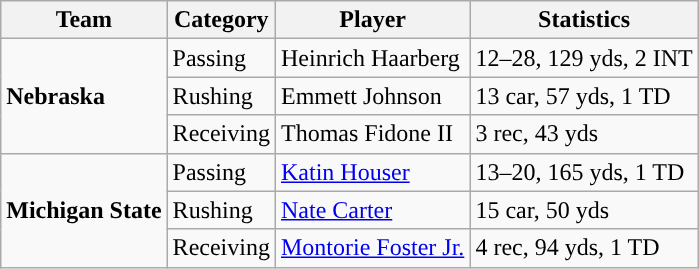<table class="wikitable" style="float: right;">
<tr>
<th>Team</th>
<th>Category</th>
<th>Player</th>
<th>Statistics</th>
</tr>
<tr>
<td rowspan=3><strong>Nebraska</strong></td>
<td>Passing</td>
<td>Heinrich Haarberg</td>
<td>12–28, 129 yds, 2 INT</td>
</tr>
<tr>
<td>Rushing</td>
<td>Emmett Johnson</td>
<td>13 car, 57 yds, 1 TD</td>
</tr>
<tr>
<td>Receiving</td>
<td>Thomas Fidone II</td>
<td>3 rec, 43 yds</td>
</tr>
<tr>
<td rowspan=3><strong>Michigan State</strong></td>
<td>Passing</td>
<td><a href='#'>Katin Houser</a></td>
<td>13–20, 165 yds, 1 TD</td>
</tr>
<tr>
<td>Rushing</td>
<td><a href='#'>Nate Carter</a></td>
<td>15 car, 50 yds</td>
</tr>
<tr>
<td>Receiving</td>
<td><a href='#'>Montorie Foster Jr.</a></td>
<td>4 rec, 94 yds, 1 TD</td>
</tr>
</table>
